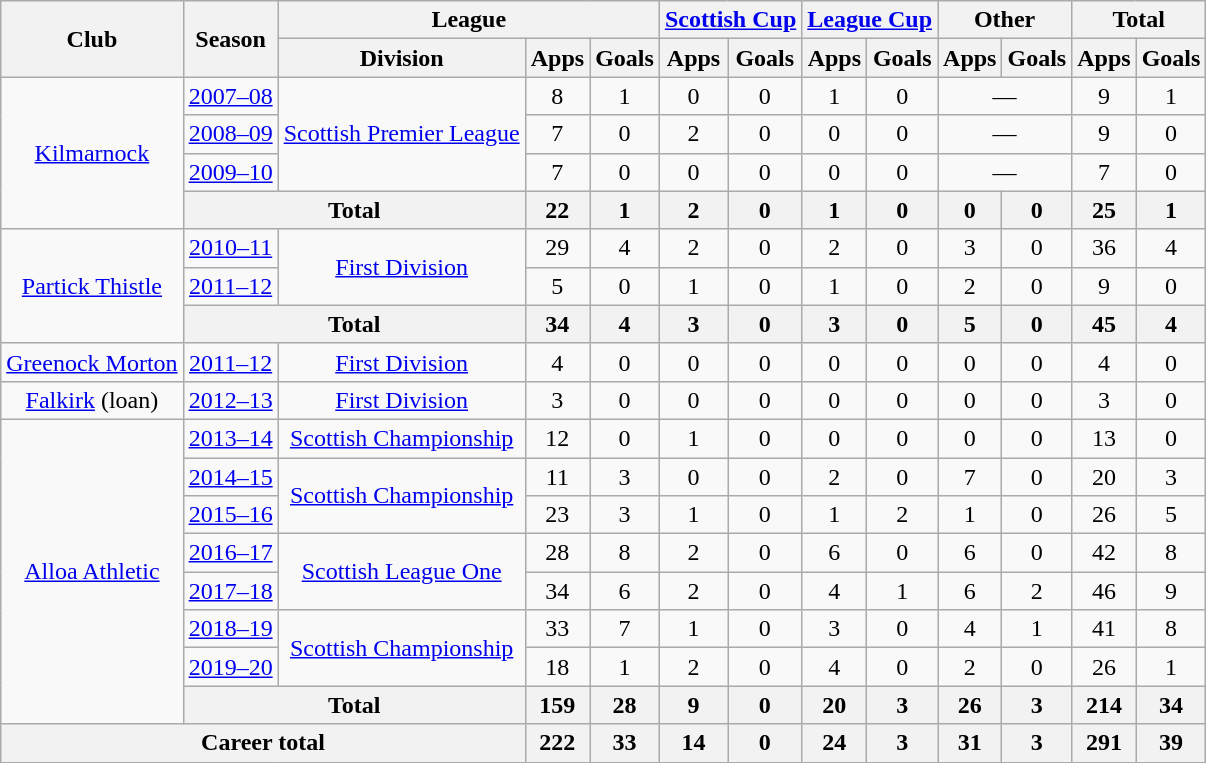<table class="wikitable" style="text-align:center">
<tr>
<th rowspan="2">Club</th>
<th rowspan="2">Season</th>
<th colspan="3">League</th>
<th colspan="2"><a href='#'>Scottish Cup</a></th>
<th colspan="2"><a href='#'>League Cup</a></th>
<th colspan="2">Other</th>
<th colspan="2">Total</th>
</tr>
<tr>
<th>Division</th>
<th>Apps</th>
<th>Goals</th>
<th>Apps</th>
<th>Goals</th>
<th>Apps</th>
<th>Goals</th>
<th>Apps</th>
<th>Goals</th>
<th>Apps</th>
<th>Goals</th>
</tr>
<tr>
<td rowspan="4"><a href='#'>Kilmarnock</a></td>
<td><a href='#'>2007–08</a></td>
<td rowspan="3"><a href='#'>Scottish Premier League</a></td>
<td>8</td>
<td>1</td>
<td>0</td>
<td>0</td>
<td>1</td>
<td>0</td>
<td colspan="2">—</td>
<td>9</td>
<td>1</td>
</tr>
<tr>
<td><a href='#'>2008–09</a></td>
<td>7</td>
<td>0</td>
<td>2</td>
<td>0</td>
<td>0</td>
<td>0</td>
<td colspan="2">—</td>
<td>9</td>
<td>0</td>
</tr>
<tr>
<td><a href='#'>2009–10</a></td>
<td>7</td>
<td>0</td>
<td>0</td>
<td>0</td>
<td>0</td>
<td>0</td>
<td colspan="2">—</td>
<td>7</td>
<td>0</td>
</tr>
<tr>
<th colspan="2">Total</th>
<th>22</th>
<th>1</th>
<th>2</th>
<th>0</th>
<th>1</th>
<th>0</th>
<th>0</th>
<th>0</th>
<th>25</th>
<th>1</th>
</tr>
<tr>
<td rowspan="3"><a href='#'>Partick Thistle</a></td>
<td><a href='#'>2010–11</a></td>
<td rowspan="2"><a href='#'>First Division</a></td>
<td>29</td>
<td>4</td>
<td>2</td>
<td>0</td>
<td>2</td>
<td>0</td>
<td>3</td>
<td>0</td>
<td>36</td>
<td>4</td>
</tr>
<tr>
<td><a href='#'>2011–12</a></td>
<td>5</td>
<td>0</td>
<td>1</td>
<td>0</td>
<td>1</td>
<td>0</td>
<td>2</td>
<td>0</td>
<td>9</td>
<td>0</td>
</tr>
<tr>
<th colspan="2">Total</th>
<th>34</th>
<th>4</th>
<th>3</th>
<th>0</th>
<th>3</th>
<th>0</th>
<th>5</th>
<th>0</th>
<th>45</th>
<th>4</th>
</tr>
<tr>
<td><a href='#'>Greenock Morton</a></td>
<td><a href='#'>2011–12</a></td>
<td><a href='#'>First Division</a></td>
<td>4</td>
<td>0</td>
<td>0</td>
<td>0</td>
<td>0</td>
<td>0</td>
<td>0</td>
<td>0</td>
<td>4</td>
<td>0</td>
</tr>
<tr>
<td><a href='#'>Falkirk</a> (loan)</td>
<td><a href='#'>2012–13</a></td>
<td><a href='#'>First Division</a></td>
<td>3</td>
<td>0</td>
<td>0</td>
<td>0</td>
<td>0</td>
<td>0</td>
<td>0</td>
<td>0</td>
<td>3</td>
<td>0</td>
</tr>
<tr>
<td rowspan=8><a href='#'>Alloa Athletic</a></td>
<td><a href='#'>2013–14</a></td>
<td><a href='#'>Scottish Championship</a></td>
<td>12</td>
<td>0</td>
<td>1</td>
<td>0</td>
<td>0</td>
<td>0</td>
<td>0</td>
<td>0</td>
<td>13</td>
<td>0</td>
</tr>
<tr>
<td><a href='#'>2014–15</a></td>
<td rowspan="2"><a href='#'>Scottish Championship</a></td>
<td>11</td>
<td>3</td>
<td>0</td>
<td>0</td>
<td>2</td>
<td>0</td>
<td>7</td>
<td>0</td>
<td>20</td>
<td>3</td>
</tr>
<tr>
<td><a href='#'>2015–16</a></td>
<td>23</td>
<td>3</td>
<td>1</td>
<td>0</td>
<td>1</td>
<td>2</td>
<td>1</td>
<td>0</td>
<td>26</td>
<td>5</td>
</tr>
<tr>
<td><a href='#'>2016–17</a></td>
<td rowspan="2"><a href='#'>Scottish League One</a></td>
<td>28</td>
<td>8</td>
<td>2</td>
<td>0</td>
<td>6</td>
<td>0</td>
<td>6</td>
<td>0</td>
<td>42</td>
<td>8</td>
</tr>
<tr>
<td><a href='#'>2017–18</a></td>
<td>34</td>
<td>6</td>
<td>2</td>
<td>0</td>
<td>4</td>
<td>1</td>
<td>6</td>
<td>2</td>
<td>46</td>
<td>9</td>
</tr>
<tr>
<td><a href='#'>2018–19</a></td>
<td rowspan=2><a href='#'>Scottish Championship</a></td>
<td>33</td>
<td>7</td>
<td>1</td>
<td>0</td>
<td>3</td>
<td>0</td>
<td>4</td>
<td>1</td>
<td>41</td>
<td>8</td>
</tr>
<tr>
<td><a href='#'>2019–20</a></td>
<td>18</td>
<td>1</td>
<td>2</td>
<td>0</td>
<td>4</td>
<td>0</td>
<td>2</td>
<td>0</td>
<td>26</td>
<td>1</td>
</tr>
<tr>
<th colspan="2">Total</th>
<th>159</th>
<th>28</th>
<th>9</th>
<th>0</th>
<th>20</th>
<th>3</th>
<th>26</th>
<th>3</th>
<th>214</th>
<th>34</th>
</tr>
<tr>
<th colspan="3">Career total</th>
<th>222</th>
<th>33</th>
<th>14</th>
<th>0</th>
<th>24</th>
<th>3</th>
<th>31</th>
<th>3</th>
<th>291</th>
<th>39</th>
</tr>
</table>
